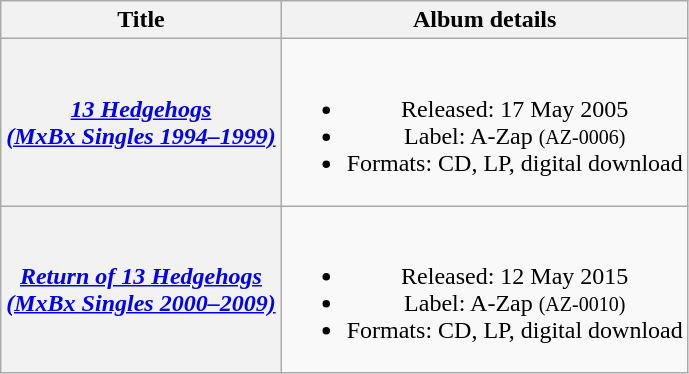<table class="wikitable plainrowheaders" style="text-align:center;">
<tr>
<th>Title</th>
<th>Album details</th>
</tr>
<tr>
<th scope="row"><a href='#'><em>13 Hedgehogs</em></a><br><a href='#'><em>(MxBx Singles 1994–1999)</em></a></th>
<td><br><ul><li>Released: 17 May 2005</li><li>Label: A-Zap <small>(AZ-0006)</small></li><li>Formats: CD, LP, digital download</li></ul></td>
</tr>
<tr>
<th scope="row"><em><a href='#'>Return of 13 Hedgehogs</a></em><br><em><a href='#'>(MxBx Singles 2000–2009)</a></em></th>
<td><br><ul><li>Released: 12 May 2015</li><li>Label: A-Zap <small>(AZ-0010)</small></li><li>Formats: CD, LP, digital download</li></ul></td>
</tr>
</table>
